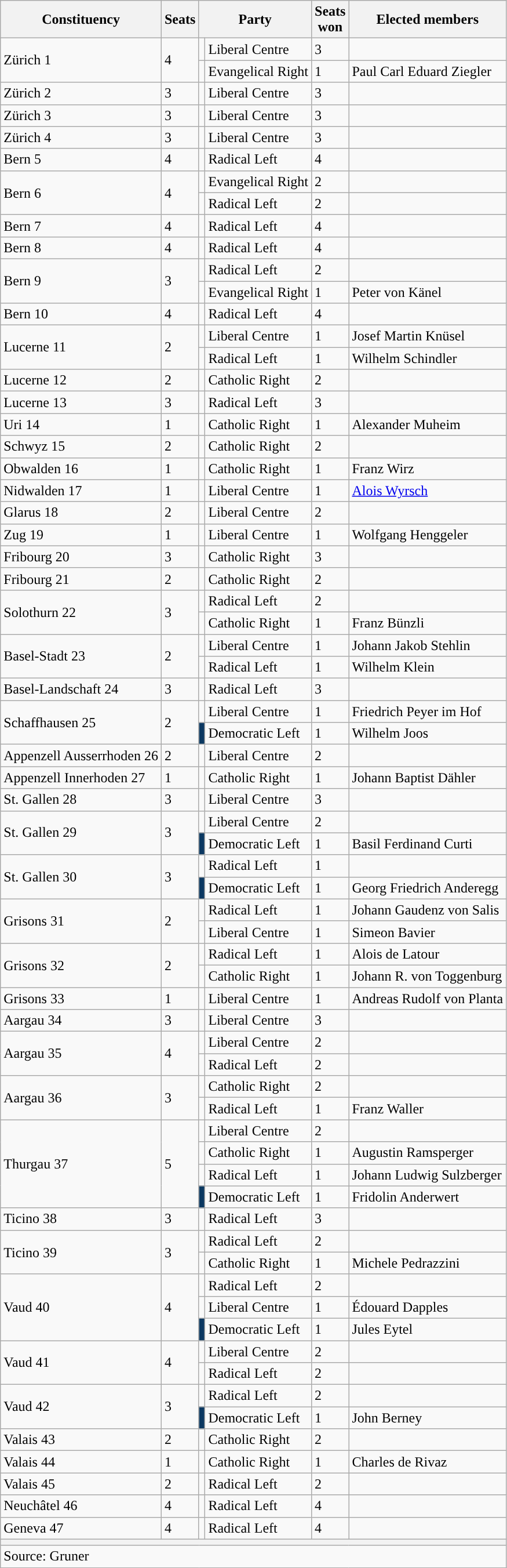<table class="wikitable">
<tr>
<th>Constituency</th>
<th>Seats</th>
<th colspan="2">Party</th>
<th>Seats<br>won</th>
<th>Elected members</th>
</tr>
<tr>
<td rowspan="2">Zürich 1</td>
<td rowspan="2">4</td>
<td style="color:inherit;background:"></td>
<td>Liberal Centre</td>
<td>3</td>
<td></td>
</tr>
<tr>
<td style="color:inherit;background:"></td>
<td>Evangelical Right</td>
<td>1</td>
<td>Paul Carl Eduard Ziegler</td>
</tr>
<tr>
<td>Zürich 2</td>
<td>3</td>
<td style="color:inherit;background:"></td>
<td>Liberal Centre</td>
<td>3</td>
<td></td>
</tr>
<tr>
<td>Zürich 3</td>
<td>3</td>
<td style="color:inherit;background:"></td>
<td>Liberal Centre</td>
<td>3</td>
<td></td>
</tr>
<tr>
<td>Zürich 4</td>
<td>3</td>
<td style="color:inherit;background:"></td>
<td>Liberal Centre</td>
<td>3</td>
<td></td>
</tr>
<tr>
<td>Bern 5</td>
<td>4</td>
<td style="color:inherit;background:"></td>
<td>Radical Left</td>
<td>4</td>
<td></td>
</tr>
<tr>
<td rowspan="2">Bern 6</td>
<td rowspan="2">4</td>
<td style="color:inherit;background:"></td>
<td>Evangelical Right</td>
<td>2</td>
<td></td>
</tr>
<tr>
<td style="color:inherit;background:"></td>
<td>Radical Left</td>
<td>2</td>
<td></td>
</tr>
<tr>
<td>Bern 7</td>
<td>4</td>
<td style="color:inherit;background:"></td>
<td>Radical Left</td>
<td>4</td>
<td></td>
</tr>
<tr>
<td>Bern 8</td>
<td>4</td>
<td style="color:inherit;background:"></td>
<td>Radical Left</td>
<td>4</td>
<td></td>
</tr>
<tr>
<td rowspan="2">Bern 9</td>
<td rowspan="2">3</td>
<td style="color:inherit;background:"></td>
<td>Radical Left</td>
<td>2</td>
<td></td>
</tr>
<tr>
<td style="color:inherit;background:"></td>
<td>Evangelical Right</td>
<td>1</td>
<td>Peter von Känel</td>
</tr>
<tr>
<td>Bern 10</td>
<td>4</td>
<td style="color:inherit;background:"></td>
<td>Radical Left</td>
<td>4</td>
<td></td>
</tr>
<tr>
<td rowspan="2">Lucerne 11</td>
<td rowspan="2">2</td>
<td style="color:inherit;background:"></td>
<td>Liberal Centre</td>
<td>1</td>
<td>Josef Martin Knüsel</td>
</tr>
<tr>
<td style="color:inherit;background:"></td>
<td>Radical Left</td>
<td>1</td>
<td>Wilhelm Schindler</td>
</tr>
<tr>
<td>Lucerne 12</td>
<td>2</td>
<td style="color:inherit;background:"></td>
<td>Catholic Right</td>
<td>2</td>
<td></td>
</tr>
<tr>
<td>Lucerne 13</td>
<td>3</td>
<td style="color:inherit;background:"></td>
<td>Radical Left</td>
<td>3</td>
<td></td>
</tr>
<tr>
<td>Uri 14</td>
<td>1</td>
<td style="color:inherit;background:"></td>
<td>Catholic Right</td>
<td>1</td>
<td>Alexander Muheim</td>
</tr>
<tr>
<td>Schwyz 15</td>
<td>2</td>
<td style="color:inherit;background:"></td>
<td>Catholic Right</td>
<td>2</td>
<td></td>
</tr>
<tr>
<td>Obwalden 16</td>
<td>1</td>
<td style="color:inherit;background:"></td>
<td>Catholic Right</td>
<td>1</td>
<td>Franz Wirz</td>
</tr>
<tr>
<td>Nidwalden 17</td>
<td>1</td>
<td style="color:inherit;background:"></td>
<td>Liberal Centre</td>
<td>1</td>
<td><a href='#'>Alois Wyrsch</a></td>
</tr>
<tr>
<td>Glarus 18</td>
<td>2</td>
<td style="color:inherit;background:"></td>
<td>Liberal Centre</td>
<td>2</td>
<td></td>
</tr>
<tr>
<td>Zug 19</td>
<td>1</td>
<td style="color:inherit;background:"></td>
<td>Liberal Centre</td>
<td>1</td>
<td>Wolfgang Henggeler</td>
</tr>
<tr>
<td>Fribourg 20</td>
<td>3</td>
<td style="color:inherit;background:"></td>
<td>Catholic Right</td>
<td>3</td>
<td></td>
</tr>
<tr>
<td>Fribourg 21</td>
<td>2</td>
<td style="color:inherit;background:"></td>
<td>Catholic Right</td>
<td>2</td>
<td></td>
</tr>
<tr>
<td rowspan="2">Solothurn 22</td>
<td rowspan="2">3</td>
<td style="color:inherit;background:"></td>
<td>Radical Left</td>
<td>2</td>
<td></td>
</tr>
<tr>
<td style="color:inherit;background:"></td>
<td>Catholic Right</td>
<td>1</td>
<td>Franz Bünzli</td>
</tr>
<tr>
<td rowspan="2">Basel-Stadt 23</td>
<td rowspan="2">2</td>
<td style="color:inherit;background:"></td>
<td>Liberal Centre</td>
<td>1</td>
<td>Johann Jakob Stehlin</td>
</tr>
<tr>
<td style="color:inherit;background:"></td>
<td>Radical Left</td>
<td>1</td>
<td>Wilhelm Klein</td>
</tr>
<tr>
<td>Basel-Landschaft 24</td>
<td>3</td>
<td style="color:inherit;background:"></td>
<td>Radical Left</td>
<td>3</td>
<td></td>
</tr>
<tr>
<td rowspan="2">Schaffhausen 25</td>
<td rowspan="2">2</td>
<td style="color:inherit;background:"></td>
<td>Liberal Centre</td>
<td>1</td>
<td>Friedrich Peyer im Hof</td>
</tr>
<tr>
<td style="color:inherit;background:#0B3861"></td>
<td>Democratic Left</td>
<td>1</td>
<td>Wilhelm Joos</td>
</tr>
<tr>
<td>Appenzell Ausserrhoden 26</td>
<td>2</td>
<td style="color:inherit;background:"></td>
<td>Liberal Centre</td>
<td>2</td>
<td></td>
</tr>
<tr>
<td>Appenzell Innerhoden 27</td>
<td>1</td>
<td style="color:inherit;background:"></td>
<td>Catholic Right</td>
<td>1</td>
<td>Johann Baptist Dähler</td>
</tr>
<tr>
<td>St. Gallen 28</td>
<td>3</td>
<td style="color:inherit;background:"></td>
<td>Liberal Centre</td>
<td>3</td>
<td></td>
</tr>
<tr>
<td rowspan="2">St. Gallen 29</td>
<td rowspan="2">3</td>
<td style="color:inherit;background:"></td>
<td>Liberal Centre</td>
<td>2</td>
<td></td>
</tr>
<tr>
<td style="color:inherit;background:#0B3861"></td>
<td>Democratic Left</td>
<td>1</td>
<td>Basil Ferdinand Curti</td>
</tr>
<tr>
<td rowspan="2">St. Gallen 30</td>
<td rowspan="2">3</td>
<td style="color:inherit;background:"></td>
<td>Radical Left</td>
<td>1</td>
<td></td>
</tr>
<tr>
<td style="color:inherit;background:#0B3861"></td>
<td>Democratic Left</td>
<td>1</td>
<td>Georg Friedrich Anderegg</td>
</tr>
<tr>
<td rowspan="2">Grisons 31</td>
<td rowspan="2">2</td>
<td style="color:inherit;background:"></td>
<td>Radical Left</td>
<td>1</td>
<td>Johann Gaudenz von Salis</td>
</tr>
<tr>
<td style="color:inherit;background:"></td>
<td>Liberal Centre</td>
<td>1</td>
<td>Simeon Bavier</td>
</tr>
<tr>
<td rowspan="2">Grisons 32</td>
<td rowspan="2">2</td>
<td style="color:inherit;background:"></td>
<td>Radical Left</td>
<td>1</td>
<td>Alois de Latour</td>
</tr>
<tr>
<td style="color:inherit;background:"></td>
<td>Catholic Right</td>
<td>1</td>
<td>Johann R. von Toggenburg</td>
</tr>
<tr>
<td>Grisons 33</td>
<td>1</td>
<td style="color:inherit;background:"></td>
<td>Liberal Centre</td>
<td>1</td>
<td>Andreas Rudolf von Planta</td>
</tr>
<tr>
<td>Aargau 34</td>
<td>3</td>
<td style="color:inherit;background:"></td>
<td>Liberal Centre</td>
<td>3</td>
<td></td>
</tr>
<tr>
<td rowspan="2">Aargau 35</td>
<td rowspan="2">4</td>
<td style="color:inherit;background:"></td>
<td>Liberal Centre</td>
<td>2</td>
<td></td>
</tr>
<tr>
<td style="color:inherit;background:"></td>
<td>Radical Left</td>
<td>2</td>
<td></td>
</tr>
<tr>
<td rowspan="2">Aargau 36</td>
<td rowspan="2">3</td>
<td style="color:inherit;background:"></td>
<td>Catholic Right</td>
<td>2</td>
<td></td>
</tr>
<tr>
<td style="color:inherit;background:"></td>
<td>Radical Left</td>
<td>1</td>
<td>Franz Waller</td>
</tr>
<tr>
<td rowspan="4">Thurgau 37</td>
<td rowspan="4">5</td>
<td style="color:inherit;background:"></td>
<td>Liberal Centre</td>
<td>2</td>
<td></td>
</tr>
<tr>
<td style="color:inherit;background:"></td>
<td>Catholic Right</td>
<td>1</td>
<td>Augustin Ramsperger</td>
</tr>
<tr>
<td style="color:inherit;background:"></td>
<td>Radical Left</td>
<td>1</td>
<td>Johann Ludwig Sulzberger</td>
</tr>
<tr>
<td style="color:inherit;background:#0B3861"></td>
<td>Democratic Left</td>
<td>1</td>
<td>Fridolin Anderwert</td>
</tr>
<tr>
<td>Ticino 38</td>
<td>3</td>
<td style="color:inherit;background:"></td>
<td>Radical Left</td>
<td>3</td>
<td></td>
</tr>
<tr>
<td rowspan="2">Ticino 39</td>
<td rowspan="2">3</td>
<td style="color:inherit;background:"></td>
<td>Radical Left</td>
<td>2</td>
<td></td>
</tr>
<tr>
<td style="color:inherit;background:"></td>
<td>Catholic Right</td>
<td>1</td>
<td>Michele Pedrazzini</td>
</tr>
<tr>
<td rowspan="3">Vaud 40</td>
<td rowspan="3">4</td>
<td style="color:inherit;background:"></td>
<td>Radical Left</td>
<td>2</td>
<td></td>
</tr>
<tr>
<td style="color:inherit;background:"></td>
<td>Liberal Centre</td>
<td>1</td>
<td>Édouard Dapples</td>
</tr>
<tr>
<td style="color:inherit;background:#0B3861"></td>
<td>Democratic Left</td>
<td>1</td>
<td>Jules Eytel</td>
</tr>
<tr>
<td rowspan="2">Vaud 41</td>
<td rowspan="2">4</td>
<td style="color:inherit;background:"></td>
<td>Liberal Centre</td>
<td>2</td>
<td></td>
</tr>
<tr>
<td style="color:inherit;background:"></td>
<td>Radical Left</td>
<td>2</td>
<td></td>
</tr>
<tr>
<td rowspan="2">Vaud 42</td>
<td rowspan="2">3</td>
<td style="color:inherit;background:"></td>
<td>Radical Left</td>
<td>2</td>
<td></td>
</tr>
<tr>
<td style="color:inherit;background:#0B3861"></td>
<td>Democratic Left</td>
<td>1</td>
<td>John Berney</td>
</tr>
<tr>
<td>Valais 43</td>
<td>2</td>
<td style="color:inherit;background:"></td>
<td>Catholic Right</td>
<td>2</td>
<td></td>
</tr>
<tr>
<td>Valais 44</td>
<td>1</td>
<td style="color:inherit;background:"></td>
<td>Catholic Right</td>
<td>1</td>
<td>Charles de Rivaz</td>
</tr>
<tr>
<td>Valais 45</td>
<td>2</td>
<td style="color:inherit;background:"></td>
<td>Radical Left</td>
<td>2</td>
<td></td>
</tr>
<tr>
<td>Neuchâtel 46</td>
<td>4</td>
<td style="color:inherit;background:"></td>
<td>Radical Left</td>
<td>4</td>
<td></td>
</tr>
<tr>
<td>Geneva 47</td>
<td>4</td>
<td style="color:inherit;background:"></td>
<td>Radical Left</td>
<td>4</td>
<td></td>
</tr>
<tr>
<th colspan="6"></th>
</tr>
<tr>
<td colspan="6">Source: Gruner</td>
</tr>
</table>
